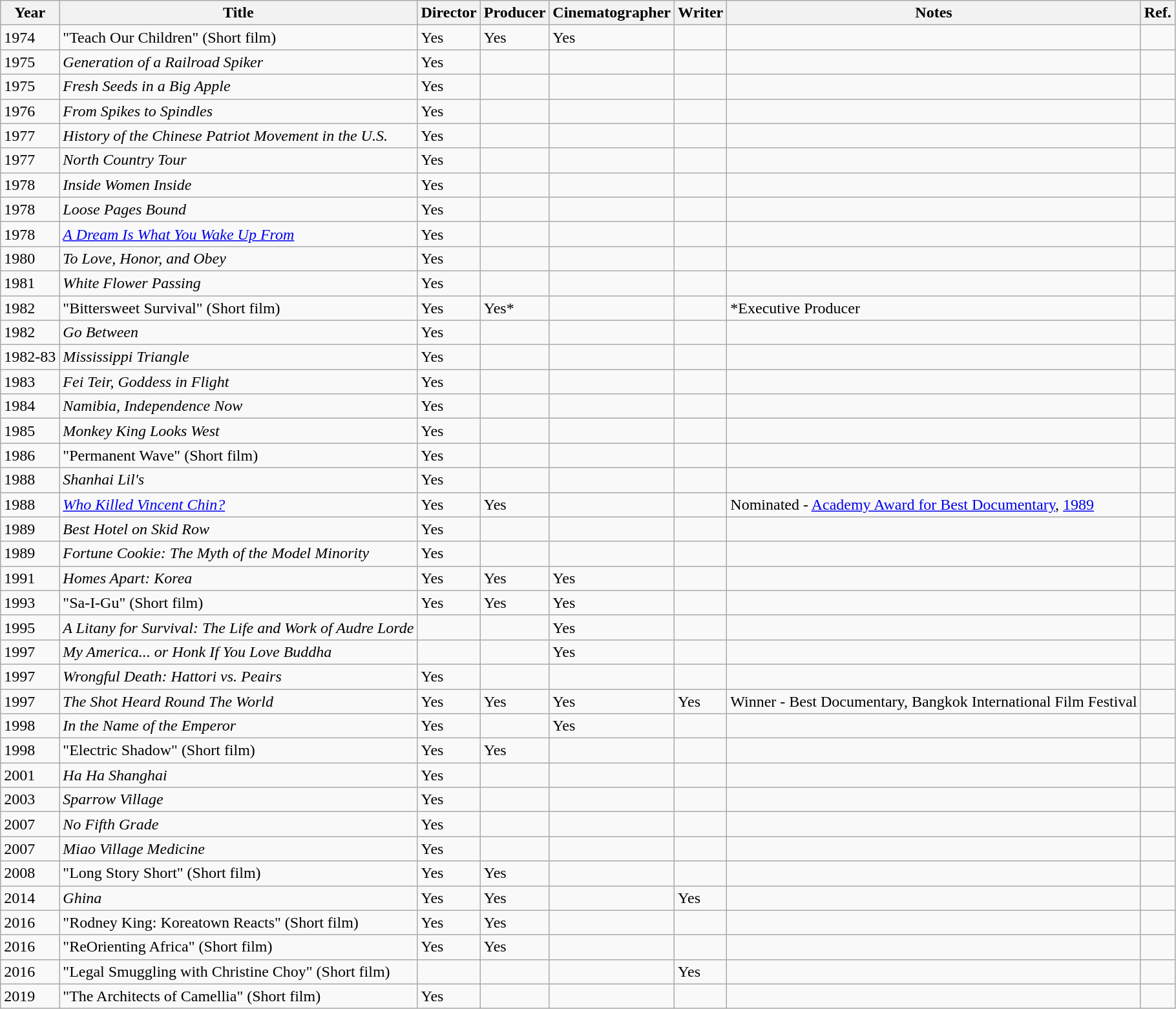<table class="wikitable">
<tr>
<th>Year</th>
<th>Title</th>
<th>Director</th>
<th>Producer</th>
<th>Cinematographer</th>
<th>Writer</th>
<th>Notes</th>
<th>Ref.</th>
</tr>
<tr>
<td>1974</td>
<td>"Teach Our Children" (Short film)</td>
<td>Yes</td>
<td>Yes</td>
<td>Yes</td>
<td></td>
<td></td>
<td></td>
</tr>
<tr>
<td>1975</td>
<td><em>Generation of a Railroad Spiker</em></td>
<td>Yes</td>
<td></td>
<td></td>
<td></td>
<td></td>
<td></td>
</tr>
<tr>
<td>1975</td>
<td><em>Fresh Seeds in a Big Apple</em></td>
<td>Yes</td>
<td></td>
<td></td>
<td></td>
<td></td>
<td></td>
</tr>
<tr>
<td>1976</td>
<td><em>From Spikes to Spindles</em></td>
<td>Yes</td>
<td></td>
<td></td>
<td></td>
<td></td>
<td></td>
</tr>
<tr>
<td>1977</td>
<td><em>History of the Chinese Patriot Movement in the U.S.</em></td>
<td>Yes</td>
<td></td>
<td></td>
<td></td>
<td></td>
<td></td>
</tr>
<tr>
<td>1977</td>
<td><em>North Country Tour</em></td>
<td>Yes</td>
<td></td>
<td></td>
<td></td>
<td></td>
<td></td>
</tr>
<tr>
<td>1978</td>
<td><em>Inside Women Inside</em></td>
<td>Yes</td>
<td></td>
<td></td>
<td></td>
<td></td>
<td></td>
</tr>
<tr>
<td>1978</td>
<td><em>Loose Pages Bound</em></td>
<td>Yes</td>
<td></td>
<td></td>
<td></td>
<td></td>
<td></td>
</tr>
<tr>
<td>1978</td>
<td><em><a href='#'>A Dream Is What You Wake Up From</a></em></td>
<td>Yes</td>
<td></td>
<td></td>
<td></td>
<td></td>
<td></td>
</tr>
<tr>
<td>1980</td>
<td><em>To Love, Honor, and Obey</em></td>
<td>Yes</td>
<td></td>
<td></td>
<td></td>
<td></td>
<td></td>
</tr>
<tr>
<td>1981</td>
<td><em>White Flower Passing</em></td>
<td>Yes</td>
<td></td>
<td></td>
<td></td>
<td></td>
<td></td>
</tr>
<tr>
<td>1982</td>
<td>"Bittersweet Survival" (Short film)</td>
<td>Yes</td>
<td>Yes*</td>
<td></td>
<td></td>
<td>*Executive Producer</td>
<td></td>
</tr>
<tr>
<td>1982</td>
<td><em>Go Between</em></td>
<td>Yes</td>
<td></td>
<td></td>
<td></td>
<td></td>
<td></td>
</tr>
<tr>
<td>1982-83</td>
<td><em>Mississippi Triangle</em></td>
<td>Yes</td>
<td></td>
<td></td>
<td></td>
<td></td>
<td></td>
</tr>
<tr>
<td>1983</td>
<td><em>Fei Teir, Goddess in Flight</em></td>
<td>Yes</td>
<td></td>
<td></td>
<td></td>
<td></td>
<td></td>
</tr>
<tr>
<td>1984</td>
<td><em>Namibia, Independence Now</em></td>
<td>Yes</td>
<td></td>
<td></td>
<td></td>
<td></td>
<td></td>
</tr>
<tr>
<td>1985</td>
<td><em>Monkey King Looks West</em></td>
<td>Yes</td>
<td></td>
<td></td>
<td></td>
<td></td>
<td></td>
</tr>
<tr>
<td>1986</td>
<td>"Permanent Wave" (Short film)</td>
<td>Yes</td>
<td></td>
<td></td>
<td></td>
<td></td>
<td></td>
</tr>
<tr>
<td>1988</td>
<td><em>Shanhai Lil's</em></td>
<td>Yes</td>
<td></td>
<td></td>
<td></td>
<td></td>
<td></td>
</tr>
<tr>
<td>1988</td>
<td><em><a href='#'>Who Killed Vincent Chin?</a></em></td>
<td>Yes</td>
<td>Yes</td>
<td></td>
<td></td>
<td>Nominated - <a href='#'>Academy Award for Best Documentary</a>, <a href='#'>1989</a></td>
<td></td>
</tr>
<tr>
<td>1989</td>
<td><em>Best Hotel on Skid Row</em></td>
<td>Yes</td>
<td></td>
<td></td>
<td></td>
<td></td>
<td></td>
</tr>
<tr>
<td>1989</td>
<td><em>Fortune Cookie: The Myth of the Model Minority</em></td>
<td>Yes</td>
<td></td>
<td></td>
<td></td>
<td></td>
<td></td>
</tr>
<tr>
<td>1991</td>
<td><em>Homes Apart: Korea</em></td>
<td>Yes</td>
<td>Yes</td>
<td>Yes</td>
<td></td>
<td></td>
<td></td>
</tr>
<tr>
<td>1993</td>
<td>"Sa-I-Gu" (Short film)</td>
<td>Yes</td>
<td>Yes</td>
<td>Yes</td>
<td></td>
<td></td>
<td></td>
</tr>
<tr>
<td>1995</td>
<td><em>A Litany for Survival: The Life and Work of Audre Lorde</em></td>
<td></td>
<td></td>
<td>Yes</td>
<td></td>
<td></td>
<td></td>
</tr>
<tr>
<td>1997</td>
<td><em>My America... or Honk If You Love Buddha</em></td>
<td></td>
<td></td>
<td>Yes</td>
<td></td>
<td></td>
<td></td>
</tr>
<tr>
<td>1997</td>
<td><em>Wrongful Death: Hattori vs. Peairs</em></td>
<td>Yes</td>
<td></td>
<td></td>
<td></td>
<td></td>
<td></td>
</tr>
<tr>
<td>1997</td>
<td><em>The Shot Heard Round The World</em></td>
<td>Yes</td>
<td>Yes</td>
<td>Yes</td>
<td>Yes</td>
<td>Winner - Best Documentary, Bangkok International Film Festival</td>
<td></td>
</tr>
<tr>
<td>1998</td>
<td><em>In the Name of the Emperor</em></td>
<td>Yes</td>
<td></td>
<td>Yes</td>
<td></td>
<td></td>
<td></td>
</tr>
<tr>
<td>1998</td>
<td>"Electric Shadow" (Short film)</td>
<td>Yes</td>
<td>Yes</td>
<td></td>
<td></td>
<td></td>
<td></td>
</tr>
<tr>
<td>2001</td>
<td><em>Ha Ha Shanghai</em></td>
<td>Yes</td>
<td></td>
<td></td>
<td></td>
<td></td>
<td></td>
</tr>
<tr>
<td>2003</td>
<td><em>Sparrow Village</em></td>
<td>Yes</td>
<td></td>
<td></td>
<td></td>
<td></td>
<td></td>
</tr>
<tr>
<td>2007</td>
<td><em>No Fifth Grade</em></td>
<td>Yes</td>
<td></td>
<td></td>
<td></td>
<td></td>
<td></td>
</tr>
<tr>
<td>2007</td>
<td><em>Miao Village Medicine</em></td>
<td>Yes</td>
<td></td>
<td></td>
<td></td>
<td></td>
<td></td>
</tr>
<tr>
<td>2008</td>
<td>"Long Story Short" (Short film)</td>
<td>Yes</td>
<td>Yes</td>
<td></td>
<td></td>
<td></td>
<td></td>
</tr>
<tr>
<td>2014</td>
<td><em>Ghina</em></td>
<td>Yes</td>
<td>Yes</td>
<td></td>
<td>Yes</td>
<td></td>
<td></td>
</tr>
<tr>
<td>2016</td>
<td>"Rodney King: Koreatown Reacts" (Short film)</td>
<td>Yes</td>
<td>Yes</td>
<td></td>
<td></td>
<td></td>
<td></td>
</tr>
<tr>
<td>2016</td>
<td>"ReOrienting Africa" (Short film)</td>
<td>Yes</td>
<td>Yes</td>
<td></td>
<td></td>
<td></td>
<td></td>
</tr>
<tr>
<td>2016</td>
<td>"Legal Smuggling with Christine Choy" (Short film)</td>
<td></td>
<td></td>
<td></td>
<td>Yes</td>
<td></td>
<td></td>
</tr>
<tr>
<td>2019</td>
<td>"The Architects of Camellia" (Short film)</td>
<td>Yes</td>
<td></td>
<td></td>
<td></td>
<td></td>
<td></td>
</tr>
</table>
